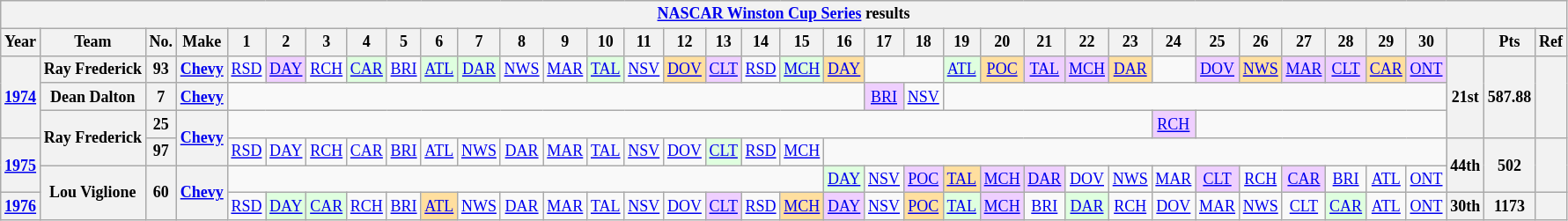<table class="wikitable" style="text-align:center; font-size:75%">
<tr>
<th colspan=40><a href='#'>NASCAR Winston Cup Series</a> results</th>
</tr>
<tr>
<th>Year</th>
<th>Team</th>
<th>No.</th>
<th>Make</th>
<th>1</th>
<th>2</th>
<th>3</th>
<th>4</th>
<th>5</th>
<th>6</th>
<th>7</th>
<th>8</th>
<th>9</th>
<th>10</th>
<th>11</th>
<th>12</th>
<th>13</th>
<th>14</th>
<th>15</th>
<th>16</th>
<th>17</th>
<th>18</th>
<th>19</th>
<th>20</th>
<th>21</th>
<th>22</th>
<th>23</th>
<th>24</th>
<th>25</th>
<th>26</th>
<th>27</th>
<th>28</th>
<th>29</th>
<th>30</th>
<th></th>
<th>Pts</th>
<th>Ref</th>
</tr>
<tr>
<th rowspan=3><a href='#'>1974</a></th>
<th>Ray Frederick</th>
<th>93</th>
<th><a href='#'>Chevy</a></th>
<td><a href='#'>RSD</a></td>
<td style="background:#EFCFFF;"><a href='#'>DAY</a><br></td>
<td><a href='#'>RCH</a></td>
<td style="background:#DFFFDF;"><a href='#'>CAR</a><br></td>
<td><a href='#'>BRI</a></td>
<td style="background:#DFFFDF;"><a href='#'>ATL</a><br></td>
<td style="background:#DFFFDF;"><a href='#'>DAR</a><br></td>
<td><a href='#'>NWS</a></td>
<td><a href='#'>MAR</a></td>
<td style="background:#DFFFDF;"><a href='#'>TAL</a><br></td>
<td><a href='#'>NSV</a></td>
<td style="background:#FFDF9F;"><a href='#'>DOV</a><br></td>
<td style="background:#EFCFFF;"><a href='#'>CLT</a><br></td>
<td><a href='#'>RSD</a></td>
<td style="background:#DFFFDF;"><a href='#'>MCH</a><br></td>
<td style="background:#FFDF9F;"><a href='#'>DAY</a><br></td>
<td colspan=2></td>
<td style="background:#DFFFDF;"><a href='#'>ATL</a><br></td>
<td style="background:#FFDF9F;"><a href='#'>POC</a><br></td>
<td style="background:#EFCFFF;"><a href='#'>TAL</a><br></td>
<td style="background:#EFCFFF;"><a href='#'>MCH</a><br></td>
<td style="background:#FFDF9F;"><a href='#'>DAR</a><br></td>
<td></td>
<td style="background:#EFCFFF;"><a href='#'>DOV</a><br></td>
<td style="background:#FFDF9F;"><a href='#'>NWS</a><br></td>
<td style="background:#EFCFFF;"><a href='#'>MAR</a><br></td>
<td style="background:#EFCFFF;"><a href='#'>CLT</a><br></td>
<td style="background:#FFDF9F;"><a href='#'>CAR</a><br></td>
<td style="background:#EFCFFF;"><a href='#'>ONT</a><br></td>
<th rowspan=3>21st</th>
<th rowspan=3>587.88</th>
<th rowspan=3></th>
</tr>
<tr>
<th>Dean Dalton</th>
<th>7</th>
<th><a href='#'>Chevy</a></th>
<td colspan=16></td>
<td style="background:#EFCFFF;"><a href='#'>BRI</a><br></td>
<td><a href='#'>NSV</a></td>
<td colspan=12></td>
</tr>
<tr>
<th rowspan=2>Ray Frederick</th>
<th>25</th>
<th rowspan=2><a href='#'>Chevy</a></th>
<td colspan=23></td>
<td style="background:#EFCFFF;"><a href='#'>RCH</a><br></td>
<td colspan=6></td>
</tr>
<tr>
<th rowspan=2><a href='#'>1975</a></th>
<th>97</th>
<td><a href='#'>RSD</a></td>
<td><a href='#'>DAY</a></td>
<td><a href='#'>RCH</a></td>
<td><a href='#'>CAR</a></td>
<td><a href='#'>BRI</a></td>
<td><a href='#'>ATL</a></td>
<td><a href='#'>NWS</a></td>
<td><a href='#'>DAR</a></td>
<td><a href='#'>MAR</a></td>
<td><a href='#'>TAL</a></td>
<td><a href='#'>NSV</a></td>
<td><a href='#'>DOV</a></td>
<td style="background:#DFFFDF;"><a href='#'>CLT</a><br></td>
<td><a href='#'>RSD</a></td>
<td><a href='#'>MCH</a></td>
<td colspan=15></td>
<th rowspan=2>44th</th>
<th rowspan=2>502</th>
<th rowspan=2></th>
</tr>
<tr>
<th rowspan=2>Lou Viglione</th>
<th rowspan=2>60</th>
<th rowspan=2><a href='#'>Chevy</a></th>
<td colspan=15></td>
<td style="background:#DFFFDF;"><a href='#'>DAY</a><br></td>
<td><a href='#'>NSV</a></td>
<td style="background:#EFCFFF;"><a href='#'>POC</a><br></td>
<td style="background:#FFDF9F;"><a href='#'>TAL</a><br></td>
<td style="background:#EFCFFF;"><a href='#'>MCH</a><br></td>
<td style="background:#EFCFFF;"><a href='#'>DAR</a><br></td>
<td><a href='#'>DOV</a></td>
<td><a href='#'>NWS</a></td>
<td><a href='#'>MAR</a></td>
<td style="background:#EFCFFF;"><a href='#'>CLT</a><br></td>
<td><a href='#'>RCH</a></td>
<td style="background:#EFCFFF;"><a href='#'>CAR</a><br></td>
<td><a href='#'>BRI</a></td>
<td><a href='#'>ATL</a></td>
<td><a href='#'>ONT</a></td>
</tr>
<tr>
<th><a href='#'>1976</a></th>
<td><a href='#'>RSD</a></td>
<td style="background:#DFFFDF;"><a href='#'>DAY</a><br></td>
<td style="background:#DFFFDF;"><a href='#'>CAR</a><br></td>
<td><a href='#'>RCH</a></td>
<td><a href='#'>BRI</a></td>
<td style="background:#FFDF9F;"><a href='#'>ATL</a><br></td>
<td><a href='#'>NWS</a></td>
<td><a href='#'>DAR</a></td>
<td><a href='#'>MAR</a></td>
<td><a href='#'>TAL</a></td>
<td><a href='#'>NSV</a></td>
<td><a href='#'>DOV</a></td>
<td style="background:#EFCFFF;"><a href='#'>CLT</a><br></td>
<td><a href='#'>RSD</a></td>
<td style="background:#FFDF9F;"><a href='#'>MCH</a><br></td>
<td style="background:#EFCFFF;"><a href='#'>DAY</a><br></td>
<td><a href='#'>NSV</a></td>
<td style="background:#FFDF9F;"><a href='#'>POC</a><br></td>
<td style="background:#DFFFDF;"><a href='#'>TAL</a><br></td>
<td style="background:#EFCFFF;"><a href='#'>MCH</a><br></td>
<td><a href='#'>BRI</a></td>
<td style="background:#DFFFDF;"><a href='#'>DAR</a><br></td>
<td><a href='#'>RCH</a></td>
<td><a href='#'>DOV</a></td>
<td><a href='#'>MAR</a></td>
<td><a href='#'>NWS</a></td>
<td><a href='#'>CLT</a></td>
<td style="background:#DFFFDF;"><a href='#'>CAR</a><br></td>
<td><a href='#'>ATL</a></td>
<td><a href='#'>ONT</a></td>
<th>30th</th>
<th>1173</th>
<th></th>
</tr>
</table>
